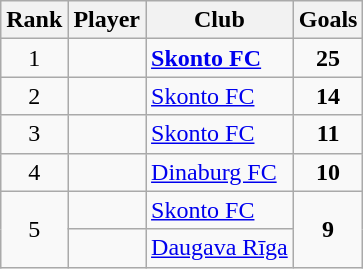<table class="wikitable" style="text-align:center">
<tr>
<th>Rank</th>
<th>Player</th>
<th>Club</th>
<th>Goals</th>
</tr>
<tr>
<td>1</td>
<td align="left"><strong></strong></td>
<td align="left"><strong><a href='#'>Skonto FC</a></strong></td>
<td><strong>25</strong></td>
</tr>
<tr>
<td>2</td>
<td align="left"></td>
<td align="left"><a href='#'>Skonto FC</a></td>
<td><strong>14</strong></td>
</tr>
<tr>
<td>3</td>
<td align="left"></td>
<td align="left"><a href='#'>Skonto FC</a></td>
<td><strong>11</strong></td>
</tr>
<tr>
<td>4</td>
<td align="left"></td>
<td align="left"><a href='#'>Dinaburg FC</a></td>
<td><strong>10</strong></td>
</tr>
<tr>
<td rowspan=2>5</td>
<td align="left"></td>
<td align="left"><a href='#'>Skonto FC</a></td>
<td rowspan=2><strong>9</strong></td>
</tr>
<tr>
<td align="left"></td>
<td align="left"><a href='#'>Daugava Rīga</a></td>
</tr>
</table>
